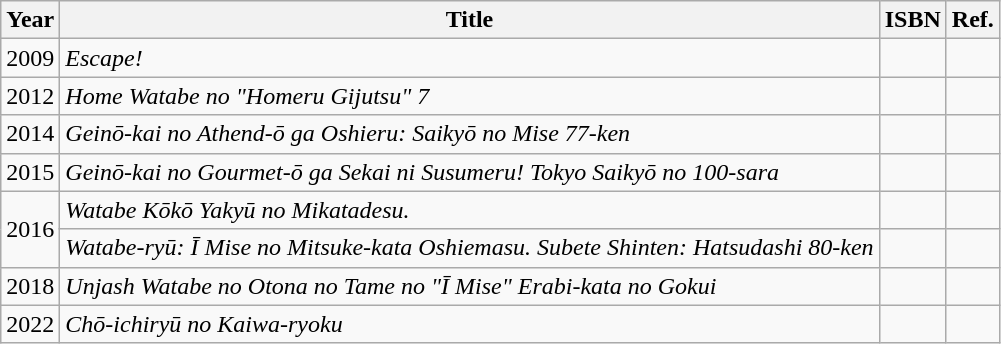<table class="wikitable">
<tr>
<th>Year</th>
<th>Title</th>
<th>ISBN</th>
<th>Ref.</th>
</tr>
<tr>
<td>2009</td>
<td><em>Escape!</em></td>
<td></td>
<td></td>
</tr>
<tr>
<td>2012</td>
<td><em>Home Watabe no "Homeru Gijutsu" 7</em></td>
<td></td>
<td></td>
</tr>
<tr>
<td>2014</td>
<td><em>Geinō-kai no Athend-ō ga Oshieru: Saikyō no Mise 77-ken</em></td>
<td></td>
<td></td>
</tr>
<tr>
<td>2015</td>
<td><em>Geinō-kai no Gourmet-ō ga Sekai ni Susumeru! Tokyo Saikyō no 100-sara</em></td>
<td></td>
<td></td>
</tr>
<tr>
<td rowspan="2">2016</td>
<td><em>Watabe Kōkō Yakyū no Mikatadesu.</em></td>
<td></td>
<td></td>
</tr>
<tr>
<td><em>Watabe-ryū: Ī Mise no Mitsuke-kata Oshiemasu. Subete Shinten: Hatsudashi 80-ken</em></td>
<td></td>
<td></td>
</tr>
<tr>
<td>2018</td>
<td><em>Unjash Watabe no Otona no Tame no "Ī Mise" Erabi-kata no Gokui</em></td>
<td></td>
<td></td>
</tr>
<tr>
<td>2022</td>
<td><em>Chō-ichiryū no Kaiwa-ryoku</em></td>
<td></td>
<td></td>
</tr>
</table>
